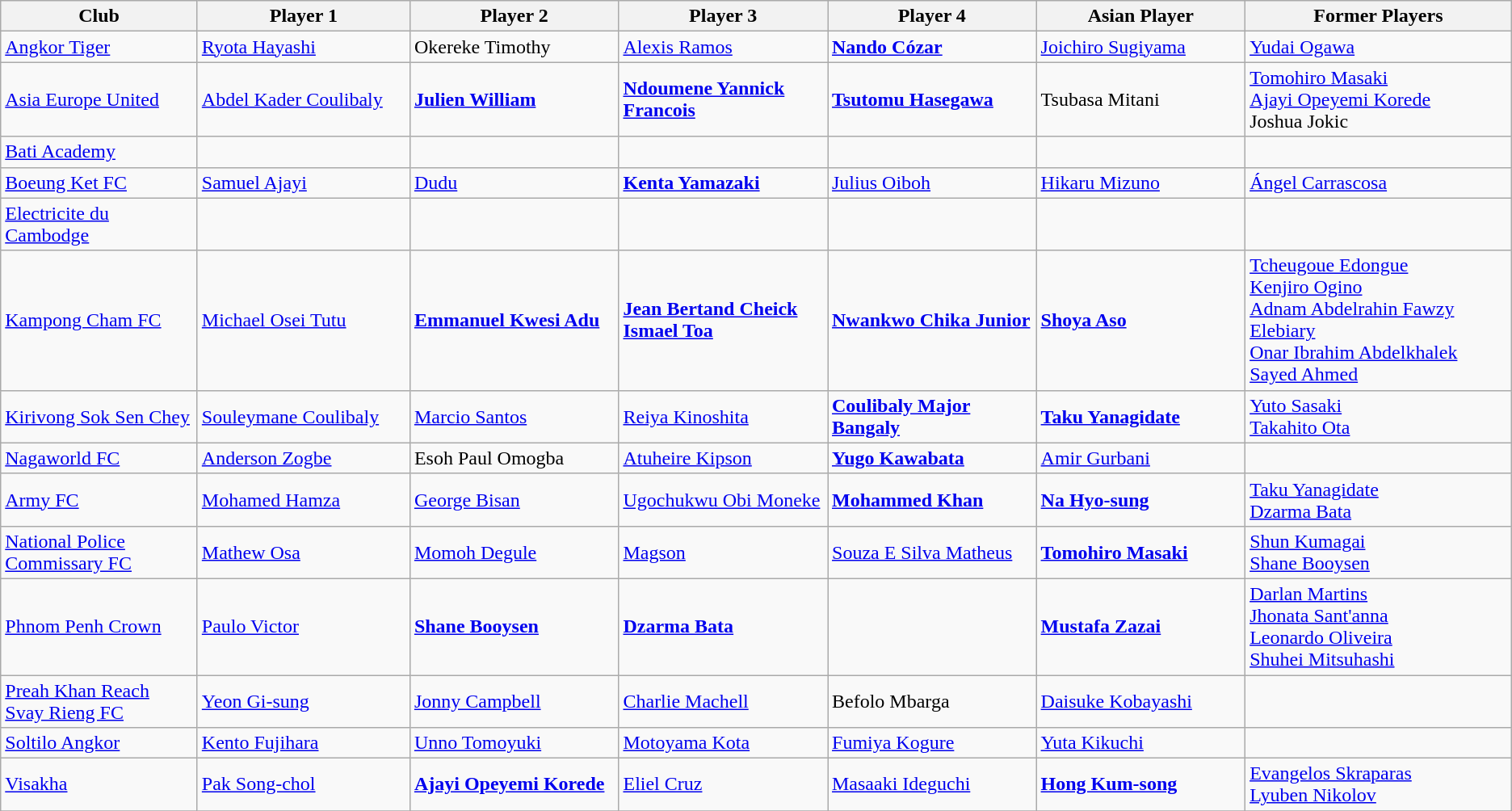<table class="sortable wikitable" border="1">
<tr>
<th width="155">Club</th>
<th width="168">Player 1</th>
<th width="165">Player 2</th>
<th width="165">Player 3</th>
<th width="165">Player 4</th>
<th width="165">Asian Player</th>
<th>Former Players</th>
</tr>
<tr>
<td><a href='#'>Angkor Tiger</a></td>
<td><a href='#'>Ryota Hayashi</a></td>
<td>Okereke Timothy</td>
<td> <a href='#'>Alexis Ramos</a></td>
<td><strong><a href='#'>Nando Cózar</a></strong></td>
<td><a href='#'>Joichiro Sugiyama</a></td>
<td><a href='#'>Yudai Ogawa</a></td>
</tr>
<tr>
<td><a href='#'>Asia Europe United</a></td>
<td><a href='#'>Abdel Kader Coulibaly</a></td>
<td><strong><a href='#'>Julien William</a></strong></td>
<td><strong><a href='#'>Ndoumene Yannick Francois</a></strong></td>
<td><strong><a href='#'>Tsutomu Hasegawa</a></strong></td>
<td>Tsubasa Mitani</td>
<td><a href='#'>Tomohiro Masaki</a><br><a href='#'>Ajayi Opeyemi Korede</a><br>Joshua Jokic</td>
</tr>
<tr>
<td><a href='#'>Bati Academy</a></td>
<td></td>
<td></td>
<td></td>
<td></td>
<td></td>
<td></td>
</tr>
<tr>
<td><a href='#'>Boeung Ket FC</a></td>
<td><a href='#'>Samuel Ajayi</a></td>
<td><a href='#'>Dudu</a></td>
<td> <strong><a href='#'>Kenta Yamazaki</a></strong></td>
<td><a href='#'>Julius Oiboh</a></td>
<td><a href='#'>Hikaru Mizuno</a></td>
<td><a href='#'>Ángel Carrascosa</a></td>
</tr>
<tr>
<td><a href='#'>Electricite du Cambodge</a></td>
<td></td>
<td></td>
<td></td>
<td></td>
<td></td>
<td></td>
</tr>
<tr>
<td><a href='#'>Kampong Cham FC</a></td>
<td><a href='#'>Michael Osei Tutu</a></td>
<td><strong><a href='#'>Emmanuel Kwesi Adu</a></strong></td>
<td><strong><a href='#'>Jean Bertand Cheick Ismael Toa</a></strong></td>
<td><strong><a href='#'>Nwankwo Chika Junior</a></strong></td>
<td><strong><a href='#'>Shoya Aso</a></strong></td>
<td><a href='#'>Tcheugoue Edongue</a><br><a href='#'>Kenjiro Ogino</a><br><a href='#'>Adnam Abdelrahin Fawzy Elebiary</a><br><a href='#'>Onar Ibrahim Abdelkhalek Sayed Ahmed</a></td>
</tr>
<tr>
<td><a href='#'>Kirivong Sok Sen Chey</a></td>
<td><a href='#'>Souleymane Coulibaly</a></td>
<td><a href='#'>Marcio Santos</a></td>
<td><a href='#'>Reiya Kinoshita</a></td>
<td><strong><a href='#'>Coulibaly Major Bangaly</a></strong></td>
<td><strong><a href='#'>Taku Yanagidate</a></strong></td>
<td><a href='#'>Yuto Sasaki</a><br><a href='#'>Takahito Ota</a></td>
</tr>
<tr>
<td><a href='#'>Nagaworld FC</a></td>
<td><a href='#'>Anderson Zogbe</a></td>
<td>Esoh Paul Omogba</td>
<td><a href='#'>Atuheire Kipson</a></td>
<td><strong><a href='#'>Yugo Kawabata</a></strong></td>
<td><a href='#'>Amir Gurbani</a></td>
<td></td>
</tr>
<tr>
<td><a href='#'>Army FC</a></td>
<td> <a href='#'>Mohamed Hamza</a></td>
<td> <a href='#'>George Bisan</a></td>
<td> <a href='#'>Ugochukwu Obi Moneke</a></td>
<td><strong><a href='#'>Mohammed Khan</a></strong></td>
<td> <strong><a href='#'>Na Hyo-sung</a></strong></td>
<td><a href='#'>Taku Yanagidate</a><br> <a href='#'>Dzarma Bata</a></td>
</tr>
<tr>
<td><a href='#'>National Police Commissary FC</a></td>
<td><a href='#'>Mathew Osa</a></td>
<td><a href='#'>Momoh Degule</a></td>
<td><a href='#'>Magson</a></td>
<td><a href='#'>Souza E Silva Matheus</a></td>
<td><strong><a href='#'>Tomohiro Masaki</a></strong></td>
<td> <a href='#'>Shun Kumagai</a><br><a href='#'>Shane Booysen</a></td>
</tr>
<tr>
<td><a href='#'>Phnom Penh Crown</a></td>
<td> <a href='#'>Paulo Victor</a></td>
<td><strong><a href='#'>Shane Booysen</a></strong></td>
<td> <strong><a href='#'>Dzarma Bata</a></strong></td>
<td></td>
<td> <strong><a href='#'>Mustafa Zazai</a></strong></td>
<td><a href='#'>Darlan Martins</a><br><a href='#'>Jhonata Sant'anna</a><br><a href='#'>Leonardo Oliveira</a><br> <a href='#'>Shuhei Mitsuhashi</a></td>
</tr>
<tr>
<td><a href='#'>Preah Khan Reach Svay Rieng FC</a></td>
<td> <a href='#'>Yeon Gi-sung</a></td>
<td> <a href='#'>Jonny Campbell</a></td>
<td><a href='#'>Charlie Machell</a></td>
<td>Befolo Mbarga</td>
<td> <a href='#'>Daisuke Kobayashi</a></td>
<td></td>
</tr>
<tr>
<td><a href='#'>Soltilo Angkor</a></td>
<td><a href='#'>Kento Fujihara</a></td>
<td><a href='#'>Unno Tomoyuki</a></td>
<td><a href='#'>Motoyama Kota</a></td>
<td><a href='#'>Fumiya Kogure</a></td>
<td><a href='#'>Yuta Kikuchi</a></td>
<td></td>
</tr>
<tr>
<td><a href='#'>Visakha</a></td>
<td><a href='#'>Pak Song-chol</a></td>
<td><strong><a href='#'>Ajayi Opeyemi Korede</a></strong></td>
<td><a href='#'>Eliel Cruz</a></td>
<td><a href='#'>Masaaki Ideguchi</a></td>
<td><strong><a href='#'>Hong Kum-song</a></strong></td>
<td><a href='#'>Evangelos Skraparas</a><br><a href='#'>Lyuben Nikolov</a></td>
</tr>
<tr>
</tr>
</table>
